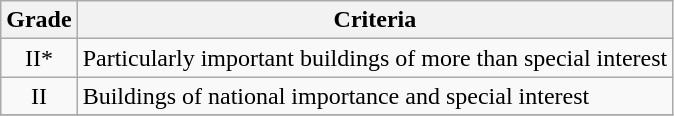<table class="wikitable" border="1">
<tr>
<th>Grade</th>
<th>Criteria</th>
</tr>
<tr>
<td align="center" >II*</td>
<td>Particularly important buildings of more than special interest</td>
</tr>
<tr>
<td align="center" >II</td>
<td>Buildings of national importance and special interest</td>
</tr>
<tr>
</tr>
</table>
